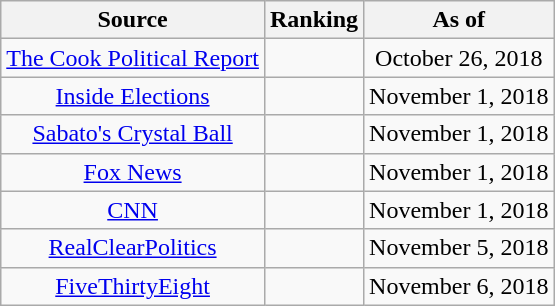<table class="wikitable" style="text-align:center">
<tr>
<th>Source</th>
<th>Ranking</th>
<th>As of</th>
</tr>
<tr>
<td><a href='#'>The Cook Political Report</a></td>
<td></td>
<td>October 26, 2018</td>
</tr>
<tr>
<td><a href='#'>Inside Elections</a></td>
<td></td>
<td>November 1, 2018</td>
</tr>
<tr>
<td><a href='#'>Sabato's Crystal Ball</a></td>
<td></td>
<td>November 1, 2018</td>
</tr>
<tr>
<td><a href='#'>Fox News</a></td>
<td></td>
<td>November 1, 2018</td>
</tr>
<tr>
<td><a href='#'>CNN</a></td>
<td></td>
<td>November 1, 2018</td>
</tr>
<tr>
<td><a href='#'>RealClearPolitics</a></td>
<td></td>
<td>November 5, 2018</td>
</tr>
<tr>
<td><a href='#'>FiveThirtyEight</a></td>
<td></td>
<td>November 6, 2018</td>
</tr>
</table>
